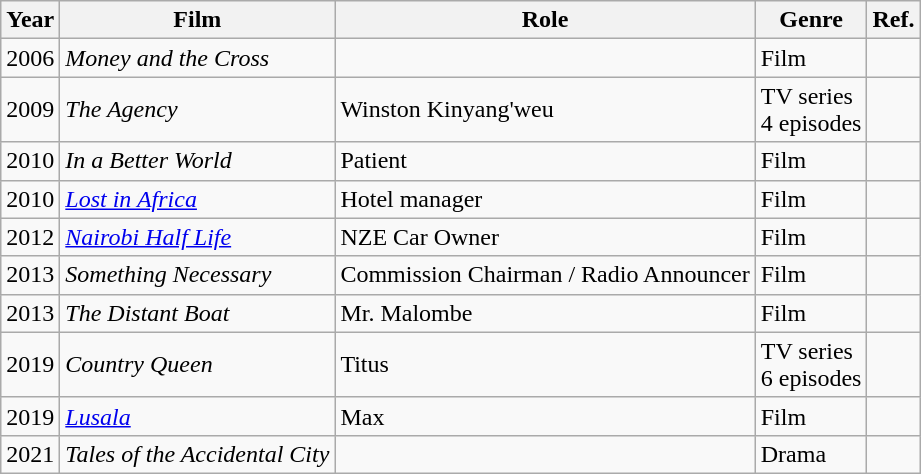<table class="wikitable">
<tr>
<th>Year</th>
<th>Film</th>
<th>Role</th>
<th>Genre</th>
<th>Ref.</th>
</tr>
<tr>
<td>2006</td>
<td><em>Money and the Cross</em></td>
<td></td>
<td>Film</td>
<td></td>
</tr>
<tr>
<td>2009</td>
<td><em>The Agency</em></td>
<td>Winston Kinyang'weu</td>
<td>TV series<br>4 episodes</td>
<td></td>
</tr>
<tr>
<td>2010</td>
<td><em>In a Better World</em></td>
<td>Patient</td>
<td>Film</td>
<td></td>
</tr>
<tr>
<td>2010</td>
<td><em><a href='#'>Lost in Africa</a></em></td>
<td>Hotel manager</td>
<td>Film</td>
<td></td>
</tr>
<tr>
<td>2012</td>
<td><em><a href='#'>Nairobi Half Life</a></em></td>
<td>NZE Car Owner</td>
<td>Film</td>
<td></td>
</tr>
<tr>
<td>2013</td>
<td><em>Something Necessary</em></td>
<td>Commission Chairman / Radio Announcer</td>
<td>Film</td>
<td></td>
</tr>
<tr>
<td>2013</td>
<td><em>The Distant Boat</em></td>
<td>Mr. Malombe</td>
<td>Film</td>
<td></td>
</tr>
<tr>
<td>2019</td>
<td><em>Country Queen</em></td>
<td>Titus</td>
<td>TV series<br>6 episodes</td>
<td></td>
</tr>
<tr>
<td>2019</td>
<td><em><a href='#'>Lusala</a></em></td>
<td>Max</td>
<td>Film</td>
<td></td>
</tr>
<tr>
<td>2021</td>
<td><em>Tales of the Accidental City</em></td>
<td></td>
<td>Drama</td>
<td></td>
</tr>
</table>
